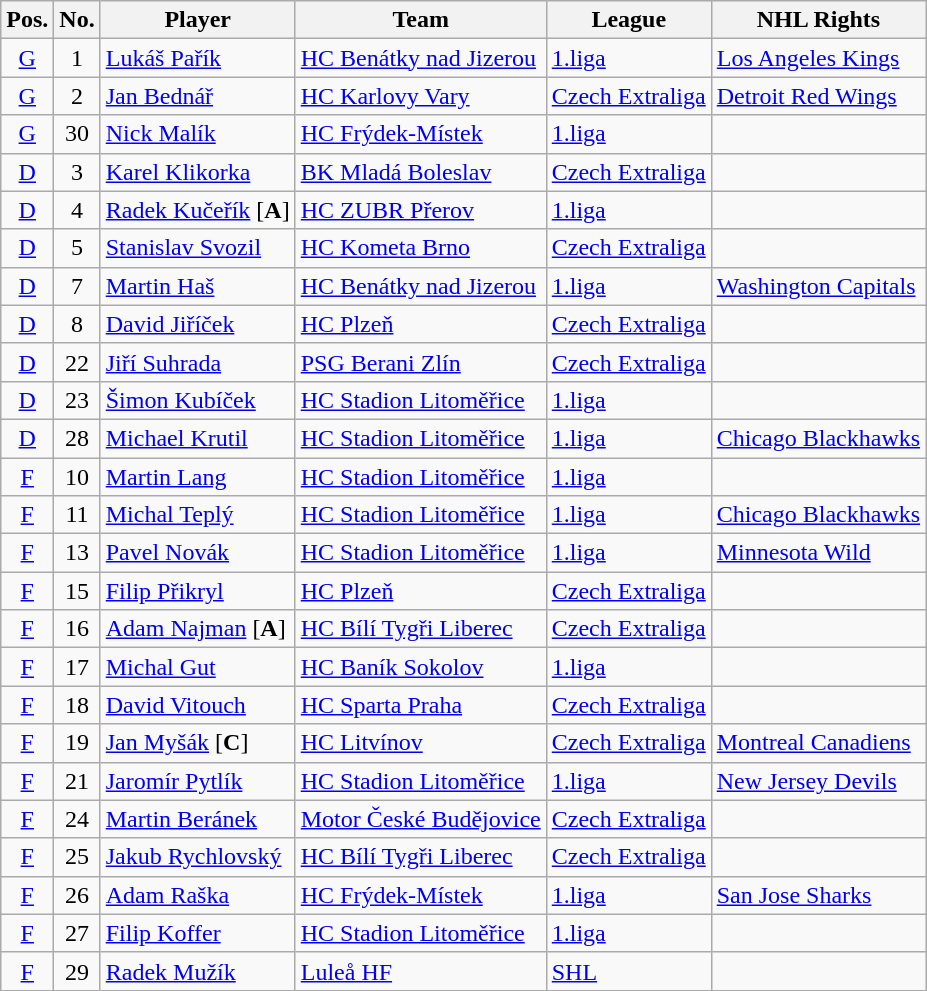<table class="wikitable sortable">
<tr>
<th>Pos.</th>
<th>No.</th>
<th>Player</th>
<th>Team</th>
<th>League</th>
<th>NHL Rights</th>
</tr>
<tr>
<td style="text-align:center;"><a href='#'>G</a></td>
<td style="text-align:center;">1</td>
<td><a href='#'>Lukáš Pařík</a></td>
<td> <a href='#'>HC Benátky nad Jizerou</a></td>
<td> <a href='#'>1.liga</a></td>
<td><a href='#'>Los Angeles Kings</a></td>
</tr>
<tr>
<td style="text-align:center;"><a href='#'>G</a></td>
<td style="text-align:center;">2</td>
<td><a href='#'>Jan Bednář</a></td>
<td> <a href='#'>HC Karlovy Vary</a></td>
<td> <a href='#'>Czech Extraliga</a></td>
<td><a href='#'>Detroit Red Wings</a></td>
</tr>
<tr>
<td style="text-align:center;"><a href='#'>G</a></td>
<td style="text-align:center;">30</td>
<td><a href='#'>Nick Malík</a></td>
<td> <a href='#'>HC Frýdek-Místek</a></td>
<td> <a href='#'>1.liga</a></td>
<td></td>
</tr>
<tr>
<td style="text-align:center;"><a href='#'>D</a></td>
<td style="text-align:center;">3</td>
<td><a href='#'>Karel Klikorka</a></td>
<td> <a href='#'>BK Mladá Boleslav</a></td>
<td> <a href='#'>Czech Extraliga</a></td>
<td></td>
</tr>
<tr>
<td style="text-align:center;"><a href='#'>D</a></td>
<td style="text-align:center;">4</td>
<td><a href='#'>Radek Kučeřík</a> [<strong>A</strong>]</td>
<td> <a href='#'>HC ZUBR Přerov</a></td>
<td> <a href='#'>1.liga</a></td>
<td></td>
</tr>
<tr>
<td style="text-align:center;"><a href='#'>D</a></td>
<td style="text-align:center;">5</td>
<td><a href='#'>Stanislav Svozil</a></td>
<td> <a href='#'>HC Kometa Brno</a></td>
<td> <a href='#'>Czech Extraliga</a></td>
<td></td>
</tr>
<tr>
<td style="text-align:center;"><a href='#'>D</a></td>
<td style="text-align:center;">7</td>
<td><a href='#'>Martin Haš</a></td>
<td> <a href='#'>HC Benátky nad Jizerou</a></td>
<td> <a href='#'>1.liga</a></td>
<td><a href='#'>Washington Capitals</a></td>
</tr>
<tr>
<td style="text-align:center;"><a href='#'>D</a></td>
<td style="text-align:center;">8</td>
<td><a href='#'>David Jiříček</a></td>
<td> <a href='#'>HC Plzeň</a></td>
<td> <a href='#'>Czech Extraliga</a></td>
<td></td>
</tr>
<tr>
<td style="text-align:center;"><a href='#'>D</a></td>
<td style="text-align:center;">22</td>
<td><a href='#'>Jiří Suhrada</a></td>
<td> <a href='#'>PSG Berani Zlín</a></td>
<td> <a href='#'>Czech Extraliga</a></td>
<td></td>
</tr>
<tr>
<td style="text-align:center;"><a href='#'>D</a></td>
<td style="text-align:center;">23</td>
<td><a href='#'>Šimon Kubíček</a></td>
<td> <a href='#'>HC Stadion Litoměřice</a></td>
<td> <a href='#'>1.liga</a></td>
<td></td>
</tr>
<tr>
<td style="text-align:center;"><a href='#'>D</a></td>
<td style="text-align:center;">28</td>
<td><a href='#'>Michael Krutil</a></td>
<td> <a href='#'>HC Stadion Litoměřice</a></td>
<td> <a href='#'>1.liga</a></td>
<td><a href='#'>Chicago Blackhawks</a></td>
</tr>
<tr>
<td style="text-align:center;"><a href='#'>F</a></td>
<td style="text-align:center;">10</td>
<td><a href='#'>Martin Lang</a></td>
<td> <a href='#'>HC Stadion Litoměřice</a></td>
<td> <a href='#'>1.liga</a></td>
<td></td>
</tr>
<tr>
<td style="text-align:center;"><a href='#'>F</a></td>
<td style="text-align:center;">11</td>
<td><a href='#'>Michal Teplý</a></td>
<td> <a href='#'>HC Stadion Litoměřice</a></td>
<td> <a href='#'>1.liga</a></td>
<td><a href='#'>Chicago Blackhawks</a></td>
</tr>
<tr>
<td style="text-align:center;"><a href='#'>F</a></td>
<td style="text-align:center;">13</td>
<td><a href='#'>Pavel Novák</a></td>
<td> <a href='#'>HC Stadion Litoměřice</a></td>
<td> <a href='#'>1.liga</a></td>
<td><a href='#'>Minnesota Wild</a></td>
</tr>
<tr>
<td style="text-align:center;"><a href='#'>F</a></td>
<td style="text-align:center;">15</td>
<td><a href='#'>Filip Přikryl</a></td>
<td> <a href='#'>HC Plzeň</a></td>
<td> <a href='#'>Czech Extraliga</a></td>
<td></td>
</tr>
<tr>
<td style="text-align:center;"><a href='#'>F</a></td>
<td style="text-align:center;">16</td>
<td><a href='#'>Adam Najman</a> [<strong>A</strong>]</td>
<td> <a href='#'>HC Bílí Tygři Liberec</a></td>
<td> <a href='#'>Czech Extraliga</a></td>
<td></td>
</tr>
<tr>
<td style="text-align:center;"><a href='#'>F</a></td>
<td style="text-align:center;">17</td>
<td><a href='#'>Michal Gut</a></td>
<td> <a href='#'>HC Baník Sokolov</a></td>
<td> <a href='#'>1.liga</a></td>
<td></td>
</tr>
<tr>
<td style="text-align:center;"><a href='#'>F</a></td>
<td style="text-align:center;">18</td>
<td><a href='#'>David Vitouch</a></td>
<td> <a href='#'>HC Sparta Praha</a></td>
<td> <a href='#'>Czech Extraliga</a></td>
<td></td>
</tr>
<tr>
<td style="text-align:center;"><a href='#'>F</a></td>
<td style="text-align:center;">19</td>
<td><a href='#'>Jan Myšák</a> [<strong>C</strong>]</td>
<td> <a href='#'>HC Litvínov</a></td>
<td> <a href='#'>Czech Extraliga</a></td>
<td><a href='#'>Montreal Canadiens</a></td>
</tr>
<tr>
<td style="text-align:center;"><a href='#'>F</a></td>
<td style="text-align:center;">21</td>
<td><a href='#'>Jaromír Pytlík</a></td>
<td> <a href='#'>HC Stadion Litoměřice</a></td>
<td> <a href='#'>1.liga</a></td>
<td><a href='#'>New Jersey Devils</a></td>
</tr>
<tr>
<td style="text-align:center;"><a href='#'>F</a></td>
<td style="text-align:center;">24</td>
<td><a href='#'>Martin Beránek</a></td>
<td> <a href='#'>Motor České Budějovice</a></td>
<td> <a href='#'>Czech Extraliga</a></td>
<td></td>
</tr>
<tr>
<td style="text-align:center;"><a href='#'>F</a></td>
<td style="text-align:center;">25</td>
<td><a href='#'>Jakub Rychlovský</a></td>
<td> <a href='#'>HC Bílí Tygři Liberec</a></td>
<td> <a href='#'>Czech Extraliga</a></td>
<td></td>
</tr>
<tr>
<td style="text-align:center;"><a href='#'>F</a></td>
<td style="text-align:center;">26</td>
<td><a href='#'>Adam Raška</a></td>
<td> <a href='#'>HC Frýdek-Místek</a></td>
<td> <a href='#'>1.liga</a></td>
<td><a href='#'>San Jose Sharks</a></td>
</tr>
<tr>
<td style="text-align:center;"><a href='#'>F</a></td>
<td style="text-align:center;">27</td>
<td><a href='#'>Filip Koffer</a></td>
<td> <a href='#'>HC Stadion Litoměřice</a></td>
<td> <a href='#'>1.liga</a></td>
<td></td>
</tr>
<tr>
<td style="text-align:center;"><a href='#'>F</a></td>
<td style="text-align:center;">29</td>
<td><a href='#'>Radek Mužík</a></td>
<td> <a href='#'>Luleå HF</a></td>
<td> <a href='#'>SHL</a></td>
<td></td>
</tr>
</table>
